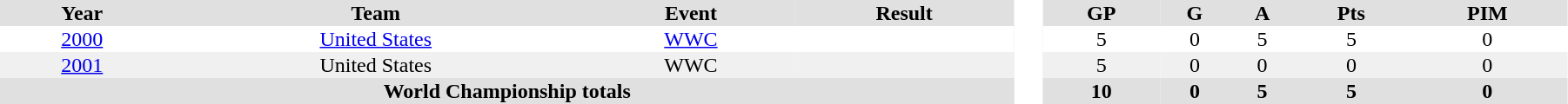<table border="0" cellpadding="1" cellspacing="0" style="text-align:center; width:95%">
<tr ALIGN="centre" bgcolor="#e0e0e0">
<th>Year</th>
<th>Team</th>
<th>Event</th>
<th>Result</th>
<th rowspan="93" bgcolor="#ffffff"> </th>
<th>GP</th>
<th>G</th>
<th>A</th>
<th>Pts</th>
<th>PIM</th>
</tr>
<tr>
<td><a href='#'>2000</a></td>
<td><a href='#'>United States</a></td>
<td><a href='#'>WWC</a></td>
<td></td>
<td>5</td>
<td>0</td>
<td>5</td>
<td>5</td>
<td>0</td>
</tr>
<tr style="background:#f0f0f0;">
<td><a href='#'>2001</a></td>
<td>United States</td>
<td>WWC</td>
<td></td>
<td>5</td>
<td>0</td>
<td>0</td>
<td>0</td>
<td>0</td>
</tr>
<tr style="background:#e0e0e0;">
<th colspan=4>World Championship totals</th>
<th>10</th>
<th>0</th>
<th>5</th>
<th>5</th>
<th>0</th>
</tr>
</table>
